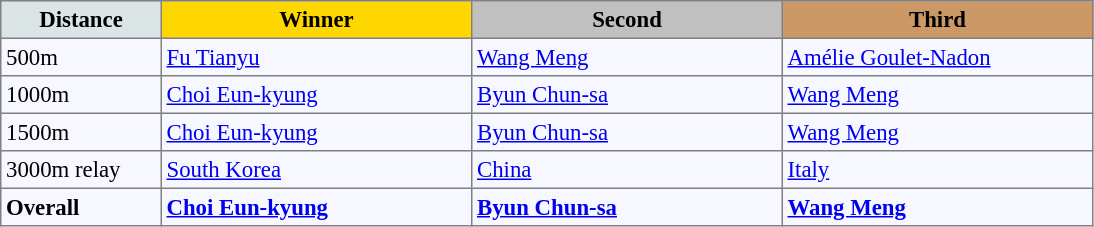<table bgcolor="#f7f8ff" cellpadding="3" cellspacing="0" border="1" style="font-size: 95%; border: gray solid 1px; border-collapse: collapse;">
<tr bgcolor="#CCCCCC">
<td align="center" bgcolor="#DCE5E5" width="100"><strong>Distance</strong></td>
<td align="center" bgcolor="gold" width="200"><strong>Winner</strong></td>
<td align="center" bgcolor="silver" width="200"><strong>Second</strong></td>
<td align="center" bgcolor="CC9966" width="200"><strong>Third</strong></td>
</tr>
<tr align="left">
<td>500m</td>
<td> <a href='#'>Fu Tianyu</a></td>
<td> <a href='#'>Wang Meng</a></td>
<td> <a href='#'>Amélie Goulet-Nadon</a></td>
</tr>
<tr align="left">
<td>1000m</td>
<td> <a href='#'>Choi Eun-kyung</a></td>
<td> <a href='#'>Byun Chun-sa</a></td>
<td> <a href='#'>Wang Meng</a></td>
</tr>
<tr align="left">
<td>1500m</td>
<td> <a href='#'>Choi Eun-kyung</a></td>
<td> <a href='#'>Byun Chun-sa</a></td>
<td> <a href='#'>Wang Meng</a></td>
</tr>
<tr align="left">
<td>3000m relay</td>
<td> <a href='#'>South Korea</a></td>
<td> <a href='#'>China</a></td>
<td> <a href='#'>Italy</a></td>
</tr>
<tr align="left">
<td><strong>Overall</strong></td>
<td> <strong><a href='#'>Choi Eun-kyung</a></strong></td>
<td> <strong><a href='#'>Byun Chun-sa</a></strong></td>
<td> <strong><a href='#'>Wang Meng</a></strong></td>
</tr>
</table>
